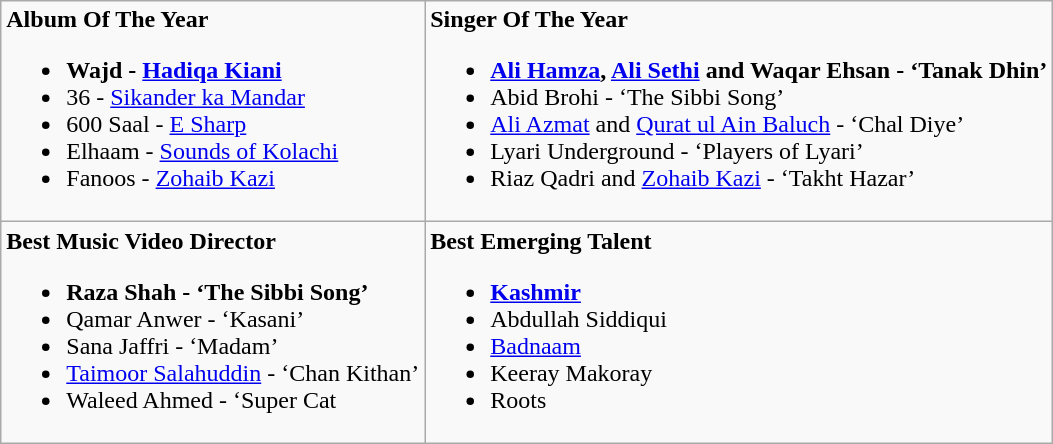<table class="wikitable">
<tr>
<td><strong>Album Of The Year</strong><br><ul><li><strong>Wajd - <a href='#'>Hadiqa Kiani</a></strong></li><li>36 - <a href='#'>Sikander ka Mandar</a></li><li>600 Saal - <a href='#'>E Sharp</a></li><li>Elhaam - <a href='#'>Sounds of Kolachi</a></li><li>Fanoos - <a href='#'>Zohaib Kazi</a></li></ul></td>
<td><strong>Singer Of The Year</strong><br><ul><li><strong><a href='#'>Ali Hamza</a>, <a href='#'>Ali Sethi</a> and Waqar Ehsan - ‘Tanak Dhin’</strong></li><li>Abid Brohi - ‘The Sibbi Song’</li><li><a href='#'>Ali Azmat</a> and <a href='#'>Qurat ul Ain Baluch</a> - ‘Chal Diye’</li><li>Lyari Underground - ‘Players of Lyari’</li><li>Riaz Qadri and <a href='#'>Zohaib Kazi</a> - ‘Takht Hazar’</li></ul></td>
</tr>
<tr>
<td><strong>Best Music Video Director</strong><br><ul><li><strong>Raza Shah - ‘The Sibbi Song’</strong></li><li>Qamar Anwer - ‘Kasani’</li><li>Sana Jaffri - ‘Madam’</li><li><a href='#'>Taimoor Salahuddin</a> - ‘Chan Kithan’</li><li>Waleed Ahmed - ‘Super Cat</li></ul></td>
<td><strong>Best Emerging Talent</strong><br><ul><li><a href='#'><strong>Kashmir</strong></a></li><li>Abdullah Siddiqui</li><li><a href='#'>Badnaam</a></li><li>Keeray Makoray</li><li>Roots</li></ul></td>
</tr>
</table>
